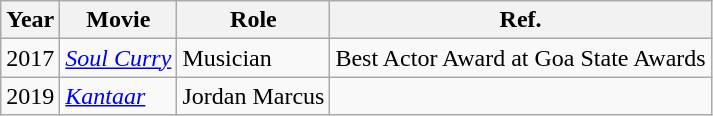<table class="wikitable">
<tr>
<th>Year</th>
<th>Movie</th>
<th>Role</th>
<th>Ref.</th>
</tr>
<tr>
<td>2017</td>
<td><em><a href='#'>Soul Curry</a></em></td>
<td>Musician</td>
<td>Best Actor Award at Goa State Awards</td>
</tr>
<tr>
<td>2019</td>
<td><em><a href='#'>Kantaar</a></em></td>
<td>Jordan Marcus</td>
<td></td>
</tr>
</table>
